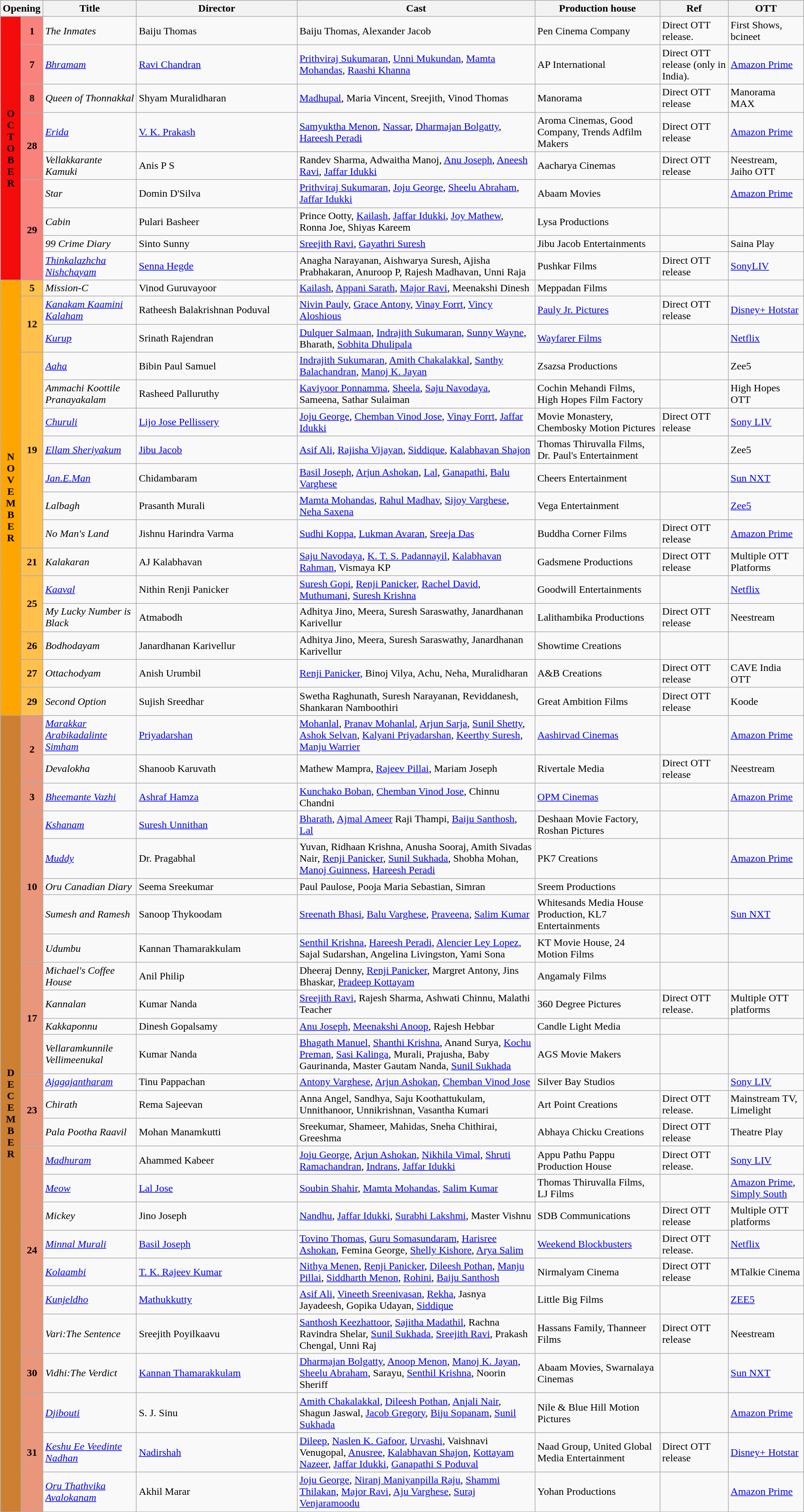<table class="wikitable sortable">
<tr style="background:#blue; text-align:center;">
<th colspan="2">Opening</th>
<th>Title</th>
<th style="width:20%;"><strong>Director</strong></th>
<th>Cast</th>
<th>Production house</th>
<th>Ref</th>
<th>OTT</th>
</tr>
<tr October!>
<td rowspan="9" style="text-align:center; background:#f40b0b; textcolor:#000;"><strong>O<br>C<br>T<br>O<br>B<br>E<br>R</strong></td>
<td rowspan="1" style="text-align:center;background:#f9827c;"><strong>1</strong></td>
<td><em>The Inmates</em></td>
<td>Baiju Thomas</td>
<td>Baiju Thomas, Alexander Jacob</td>
<td>Pen Cinema Company</td>
<td>Direct OTT release.<br></td>
<td>First Shows, bcineet</td>
</tr>
<tr>
<td rowspan="1" style="text-align:center;background:#f9827c;"><strong>7</strong></td>
<td><em><a href='#'>Bhramam</a></em></td>
<td><a href='#'>Ravi Chandran</a></td>
<td><a href='#'>Prithviraj Sukumaran</a>, <a href='#'>Unni Mukundan</a>, <a href='#'>Mamta Mohandas</a>, <a href='#'>Raashi Khanna</a></td>
<td>AP International</td>
<td>Direct OTT release (only in India).<br></td>
<td><a href='#'>Amazon Prime</a></td>
</tr>
<tr>
<td rowspan="1" style="text-align:center;background:#f9827c;"><strong>8</strong></td>
<td><em>Queen of Thonnakkal</em></td>
<td>Shyam Muralidharan</td>
<td><a href='#'>Madhupal</a>, Maria Vincent, Sreejith, Vinod Thomas</td>
<td>Manorama</td>
<td>Direct OTT release</td>
<td>Manorama MAX</td>
</tr>
<tr>
<td rowspan="2" style="text-align:center;background:#f9827c;"><strong>28</strong></td>
<td><em><a href='#'>Erida</a></em></td>
<td><a href='#'>V. K. Prakash</a></td>
<td><a href='#'>Samyuktha Menon</a>, <a href='#'>Nassar</a>, <a href='#'>Dharmajan Bolgatty</a>, <a href='#'>Hareesh Peradi</a></td>
<td>Aroma Cinemas, Good Company, Trends Adfilm Makers</td>
<td>Direct OTT release</td>
<td><a href='#'>Amazon Prime</a></td>
</tr>
<tr>
<td><em>Vellakkarante Kamuki</em></td>
<td>Anis P S</td>
<td>Randev Sharma, Adwaitha Manoj, <a href='#'>Anu Joseph</a>, <a href='#'>Aneesh Ravi</a>, <a href='#'>Jaffar Idukki</a></td>
<td>Aacharya Cinemas</td>
<td>Direct OTT release</td>
<td>Neestream, Jaiho OTT</td>
</tr>
<tr>
<td rowspan="4" style="text-align:center;background:#f9827c;"><strong>29</strong></td>
<td><em>Star</em></td>
<td>Domin D'Silva</td>
<td><a href='#'>Prithviraj Sukumaran</a>, <a href='#'>Joju George</a>, <a href='#'>Sheelu Abraham</a>, <a href='#'>Jaffar Idukki</a></td>
<td>Abaam Movies</td>
<td></td>
<td><a href='#'>Amazon Prime</a></td>
</tr>
<tr>
<td><em>Cabin</em></td>
<td>Pulari Basheer</td>
<td>Prince Ootty, <a href='#'>Kailash</a>, <a href='#'>Jaffar Idukki</a>, <a href='#'>Joy Mathew</a>, Ronna Joe, Shiyas Kareem</td>
<td>Lysa Productions</td>
<td></td>
<td></td>
</tr>
<tr>
<td><em>99 Crime Diary</em></td>
<td>Sinto Sunny</td>
<td><a href='#'>Sreejith Ravi</a>, <a href='#'>Gayathri Suresh</a></td>
<td>Jibu Jacob Entertainments</td>
<td></td>
<td>Saina Play</td>
</tr>
<tr>
<td><em><a href='#'>Thinkalazhcha Nishchayam</a></em></td>
<td><a href='#'>Senna Hegde</a></td>
<td>Anagha Narayanan, Aishwarya Suresh, Ajisha Prabhakaran, Anuroop P, Rajesh Madhavan, Unni Raja</td>
<td>Pushkar Films</td>
<td>Direct OTT release</td>
<td><a href='#'>SonyLIV</a></td>
</tr>
<tr November!>
<td rowspan="16" style="text-align:center; background:orange; textcolor:#000;"><strong>N<br>O<br>V<br>E<br>M<br>B<br>E<br>R</strong></td>
<td rowspan="1" style="text-align:center;background:#ffc04c;"><strong>5</strong></td>
<td><em>Mission-C</em></td>
<td>Vinod Guruvayoor</td>
<td><a href='#'>Kailash</a>, <a href='#'>Appani Sarath</a>, <a href='#'>Major Ravi</a>, Meenakshi Dinesh</td>
<td>Meppadan Films</td>
<td></td>
<td></td>
</tr>
<tr>
<td rowspan="2" style="text-align:center;background:#ffc04c;"><strong>12</strong></td>
<td><em><a href='#'>Kanakam Kaamini Kalaham</a></em></td>
<td>Ratheesh Balakrishnan Poduval</td>
<td><a href='#'>Nivin Pauly</a>, <a href='#'>Grace Antony</a>, <a href='#'>Vinay Forrt</a>, <a href='#'>Vincy Aloshious</a></td>
<td><a href='#'>Pauly Jr. Pictures</a></td>
<td>Direct OTT release</td>
<td><a href='#'>Disney+ Hotstar</a></td>
</tr>
<tr>
<td><em><a href='#'>Kurup</a></em></td>
<td>Srinath Rajendran</td>
<td><a href='#'>Dulquer Salmaan</a>, <a href='#'>Indrajith Sukumaran</a>, <a href='#'>Sunny Wayne</a>, Bharath, <a href='#'>Sobhita Dhulipala</a></td>
<td><a href='#'>Wayfarer Films</a></td>
<td></td>
<td><a href='#'>Netflix</a></td>
</tr>
<tr>
<td rowspan="7" style="text-align:center;background:#ffc04c;"><strong>19</strong></td>
<td><em><a href='#'>Aaha</a></em></td>
<td>Bibin Paul Samuel</td>
<td><a href='#'>Indrajith Sukumaran</a>, <a href='#'>Amith Chakalakkal</a>, <a href='#'>Santhy Balachandran</a>, <a href='#'>Manoj K. Jayan</a></td>
<td>Zsazsa Productions</td>
<td></td>
<td>Zee5</td>
</tr>
<tr>
<td><em>Ammachi Koottile Pranayakalam</em></td>
<td>Rasheed Palluruthy</td>
<td><a href='#'>Kaviyoor Ponnamma</a>, <a href='#'>Sheela</a>, <a href='#'>Saju Navodaya</a>, Sameena, Sathar Sulaiman</td>
<td>Cochin Mehandi Films, High Hopes Film Factory</td>
<td></td>
<td>High Hopes OTT</td>
</tr>
<tr>
<td><em><a href='#'>Churuli</a></em></td>
<td><a href='#'>Lijo Jose Pellissery</a></td>
<td><a href='#'>Joju George</a>, <a href='#'>Chemban Vinod Jose</a>, <a href='#'>Vinay Forrt</a>, <a href='#'>Jaffar Idukki</a></td>
<td>Movie Monastery, Chembosky Motion Pictures</td>
<td>Direct OTT release</td>
<td><a href='#'>Sony LIV</a></td>
</tr>
<tr>
<td><em><a href='#'>Ellam Sheriyakum</a></em></td>
<td><a href='#'>Jibu Jacob</a></td>
<td><a href='#'>Asif Ali</a>, <a href='#'>Rajisha Vijayan</a>, <a href='#'>Siddique</a>, <a href='#'>Kalabhavan Shajon</a></td>
<td>Thomas Thiruvalla Films, Dr. Paul's Entertainment</td>
<td></td>
<td>Zee5</td>
</tr>
<tr>
<td><em><a href='#'>Jan.E.Man</a></em></td>
<td>Chidambaram</td>
<td><a href='#'>Basil Joseph</a>, <a href='#'>Arjun Ashokan</a>, <a href='#'>Lal</a>, <a href='#'>Ganapathi</a>, <a href='#'>Balu Varghese</a></td>
<td>Cheers Entertainment</td>
<td></td>
<td><a href='#'>Sun NXT</a></td>
</tr>
<tr>
<td><em>Lalbagh</em></td>
<td>Prasanth Murali</td>
<td><a href='#'>Mamta Mohandas</a>, <a href='#'>Rahul Madhav</a>, <a href='#'>Sijoy Varghese</a>, <a href='#'>Neha Saxena</a></td>
<td>Vega Entertainment</td>
<td></td>
<td><a href='#'>Zee5</a></td>
</tr>
<tr>
<td><em>No Man's Land</em></td>
<td>Jishnu Harindra Varma</td>
<td><a href='#'>Sudhi Koppa</a>, <a href='#'>Lukman Avaran</a>, <a href='#'>Sreeja Das</a></td>
<td>Buddha Corner Films</td>
<td>Direct OTT release</td>
<td><a href='#'>Amazon Prime</a></td>
</tr>
<tr>
<td rowspan="1" style="text-align:center;background:#ffc04c;"><strong>21</strong></td>
<td><em>Kalakaran</em></td>
<td>AJ Kalabhavan</td>
<td><a href='#'>Saju Navodaya</a>, <a href='#'>K. T. S. Padannayil</a>, <a href='#'>Kalabhavan Rahman</a>, Vismaya KP</td>
<td>Gadsmene Productions</td>
<td>Direct OTT release</td>
<td>Multiple OTT Platforms</td>
</tr>
<tr>
<td rowspan="2" style="text-align:center;background:#ffc04c;"><strong>25</strong></td>
<td><em><a href='#'>Kaaval</a></em></td>
<td>Nithin Renji Panicker</td>
<td><a href='#'>Suresh Gopi</a>, <a href='#'>Renji Panicker</a>, <a href='#'>Rachel David</a>, <a href='#'>Muthumani</a>, <a href='#'>Suresh Krishna</a></td>
<td>Goodwill Entertainments</td>
<td></td>
<td><a href='#'>Netflix</a></td>
</tr>
<tr>
<td><em>My Lucky Number is Black</em></td>
<td>Atmabodh</td>
<td>Adhitya Jino, Meera, Suresh Saraswathy, Janardhanan Karivellur</td>
<td>Lalithambika Productions</td>
<td>Direct OTT release</td>
<td>Neestream</td>
</tr>
<tr>
<td rowspan="1" style="text-align:center;background:#ffc04c;"><strong>26</strong></td>
<td><em>Bodhodayam</em></td>
<td>Janardhanan Karivellur</td>
<td>Adhitya Jino, Meera, Suresh Saraswathy, Janardhanan Karivellur</td>
<td>Showtime Creations</td>
<td></td>
<td></td>
</tr>
<tr>
<td rowspan="1" style="text-align:center;background:#ffc04c;"><strong>27</strong></td>
<td><em>Ottachodyam</em></td>
<td>Anish Urumbil</td>
<td><a href='#'>Renji Panicker</a>, Binoj Vilya, Achu, Neha, Muralidharan</td>
<td>A&B Creations</td>
<td>Direct OTT release</td>
<td>CAVE India OTT</td>
</tr>
<tr>
<td rowspan="1" style="text-align:center;background:#ffc04c;"><strong>29</strong></td>
<td><em>Second Option</em></td>
<td>Sujish Sreedhar</td>
<td>Swetha Raghunath, Suresh Narayanan, Reviddanesh, Shankaran Namboothiri</td>
<td>Great Ambition Films</td>
<td>Direct OTT release</td>
<td>Koode</td>
</tr>
<tr December!>
<td rowspan="31" style="text-align:center; background:#CD7F32; textcolor:#000;"><strong>D<br>E<br>C<br>E<br>M<br>B<br>E<br>R</strong></td>
<td rowspan="2" style="text-align:center;background:#E9967A;"><strong>2</strong></td>
<td><em><a href='#'>Marakkar Arabikadalinte Simham</a></em></td>
<td><a href='#'>Priyadarshan</a></td>
<td><a href='#'>Mohanlal</a>, <a href='#'>Pranav Mohanlal</a>, <a href='#'>Arjun Sarja</a>, <a href='#'>Sunil Shetty</a>, <a href='#'>Ashok Selvan</a>, <a href='#'>Kalyani Priyadarshan</a>, <a href='#'>Keerthy Suresh</a>, <a href='#'>Manju Warrier</a></td>
<td><a href='#'>Aashirvad Cinemas</a></td>
<td></td>
<td><a href='#'>Amazon Prime</a></td>
</tr>
<tr>
<td><em>Devalokha</em></td>
<td>Shanoob Karuvath</td>
<td>Mathew Mampra, <a href='#'>Rajeev Pillai</a>, Mariam Joseph</td>
<td>Rivertale Media</td>
<td>Direct OTT release</td>
<td>Neestream</td>
</tr>
<tr>
<td rowspan="1" style="text-align:center;background:#E9967A;"><strong>3</strong></td>
<td><em><a href='#'>Bheemante Vazhi</a></em></td>
<td><a href='#'>Ashraf Hamza</a></td>
<td><a href='#'>Kunchako Boban</a>, <a href='#'>Chemban Vinod Jose</a>, Chinnu Chandni</td>
<td><a href='#'>OPM Cinemas</a></td>
<td></td>
<td><a href='#'>Amazon Prime</a></td>
</tr>
<tr>
<td rowspan="5" style="text-align:center;background:#E9967A;"><strong>10</strong></td>
<td><em><a href='#'>Kshanam</a></em></td>
<td><a href='#'>Suresh Unnithan</a></td>
<td><a href='#'>Bharath</a>, <a href='#'>Ajmal Ameer</a> Raji Thampi, <a href='#'>Baiju Santhosh</a>, <a href='#'>Lal</a></td>
<td>Deshaan Movie Factory, Roshan Pictures</td>
<td></td>
<td></td>
</tr>
<tr>
<td><em><a href='#'>Muddy</a></em></td>
<td>Dr. Pragabhal</td>
<td>Yuvan, Ridhaan Krishna, Anusha Sooraj, Amith Sivadas Nair, <a href='#'>Renji Panicker</a>, <a href='#'>Sunil Sukhada</a>, Shobha Mohan, <a href='#'>Manoj Guinness</a>, <a href='#'>Hareesh Peradi</a></td>
<td>PK7 Creations</td>
<td></td>
<td><a href='#'>Amazon Prime</a></td>
</tr>
<tr>
<td><em>Oru Canadian Diary</em></td>
<td>Seema Sreekumar</td>
<td>Paul Paulose, Pooja Maria Sebastian, Simran</td>
<td>Sreem Productions</td>
<td></td>
<td></td>
</tr>
<tr>
<td><em>Sumesh and Ramesh</em></td>
<td>Sanoop Thykoodam</td>
<td><a href='#'>Sreenath Bhasi</a>, <a href='#'>Balu Varghese</a>, <a href='#'>Praveena</a>, <a href='#'>Salim Kumar</a></td>
<td>Whitesands Media House Production, KL7 Entertainments</td>
<td></td>
<td><a href='#'>Sun NXT</a></td>
</tr>
<tr>
<td><em>Udumbu</em></td>
<td>Kannan Thamarakkulam</td>
<td><a href='#'>Senthil Krishna</a>, <a href='#'>Hareesh Peradi</a>, <a href='#'>Alencier Ley Lopez</a>, Sajal Sudarshan, Angelina Livingston, Yami Sona</td>
<td>KT Movie House, 24 Motion Films</td>
<td></td>
<td></td>
</tr>
<tr>
<td rowspan="4" style="text-align:center;background:#E9967A;"><strong>17</strong></td>
<td><em>Michael's Coffee House</em></td>
<td>Anil Philip</td>
<td>Dheeraj Denny, <a href='#'>Renji Panicker</a>, Margret Antony,  Jins Bhaskar, <a href='#'>Pradeep Kottayam</a></td>
<td>Angamaly Films</td>
<td></td>
<td></td>
</tr>
<tr>
<td><em>Kannalan</em></td>
<td>Kumar Nanda</td>
<td><a href='#'>Sreejith Ravi</a>, Rajesh Sharma, Ashwati Chinnu, Malathi Teacher</td>
<td>360 Degree Pictures</td>
<td>Direct OTT release.</td>
<td>Multiple OTT platforms</td>
</tr>
<tr>
<td><em>Kakkaponnu</em></td>
<td>Dinesh Gopalsamy</td>
<td><a href='#'>Anu Joseph</a>, <a href='#'>Meenakshi Anoop</a>, Rajesh Hebbar</td>
<td>Candle Light Media</td>
<td></td>
<td></td>
</tr>
<tr>
<td><em>Vellaramkunnile Vellimeenukal</em></td>
<td>Kumar Nanda</td>
<td><a href='#'>Bhagath Manuel</a>, <a href='#'>Shanthi Krishna</a>, Anand Surya, <a href='#'>Kochu Preman</a>, <a href='#'>Sasi Kalinga</a>, Murali, Prajusha, Baby Gaurinanda, Master Gautam Nanda, <a href='#'>Sunil Sukhada</a></td>
<td>AGS Movie Makers</td>
<td></td>
<td></td>
</tr>
<tr>
<td rowspan="3" style="text-align:center;background:#E9967A;"><strong>23</strong></td>
<td><em><a href='#'>Ajagajantharam</a></em></td>
<td>Tinu Pappachan</td>
<td><a href='#'>Antony Varghese</a>, <a href='#'>Arjun Ashokan</a>, <a href='#'>Chemban Vinod Jose</a></td>
<td>Silver Bay Studios</td>
<td></td>
<td><a href='#'>Sony LIV</a></td>
</tr>
<tr>
<td><em>Chirath</em></td>
<td>Rema Sajeevan</td>
<td>Anna Angel, Sandhya, Saju Koothattukulam, Unnithanoor, Unnikrishnan, Vasantha Kumari</td>
<td>Art Point Creations</td>
<td>Direct OTT release.</td>
<td>Mainstream TV, Limelight</td>
</tr>
<tr>
<td><em>Pala Pootha Raavil</em></td>
<td>Mohan Manamkutti</td>
<td>Sreekumar, Shameer, Mahidas, Sneha Chithirai, Greeshma</td>
<td>Abhaya Chicku Creations</td>
<td>Direct OTT release</td>
<td>Theatre Play</td>
</tr>
<tr>
<td rowspan="7" style="text-align:center;background:#E9967A;"><strong>24</strong></td>
<td><em><a href='#'>Madhuram</a></em></td>
<td>Ahammed Kabeer</td>
<td><a href='#'>Joju George</a>, <a href='#'>Arjun Ashokan</a>, <a href='#'>Nikhila Vimal</a>, <a href='#'>Shruti Ramachandran</a>, <a href='#'>Indrans</a>, <a href='#'>Jaffar Idukki</a></td>
<td>Appu Pathu Pappu Production House</td>
<td>Direct OTT release.</td>
<td><a href='#'>Sony LIV</a></td>
</tr>
<tr>
<td><em><a href='#'>Meow</a></em></td>
<td><a href='#'>Lal Jose</a></td>
<td><a href='#'>Soubin Shahir</a>, <a href='#'>Mamta Mohandas</a>, <a href='#'>Salim Kumar</a></td>
<td>Thomas Thiruvalla Films, LJ Films</td>
<td></td>
<td><a href='#'>Amazon Prime</a>, <a href='#'>Simply South</a></td>
</tr>
<tr>
<td><em>Mickey</em></td>
<td>Jino Joseph</td>
<td><a href='#'>Nandhu</a>, <a href='#'>Jaffar Idukki</a>, <a href='#'>Surabhi Lakshmi</a>, Master Vishnu</td>
<td>SDB Communications</td>
<td>Direct OTT release</td>
<td>Multiple OTT platforms</td>
</tr>
<tr>
<td><em><a href='#'>Minnal Murali</a></em></td>
<td><a href='#'>Basil Joseph</a></td>
<td><a href='#'>Tovino Thomas</a>, <a href='#'>Guru Somasundaram</a>, <a href='#'>Harisree Ashokan</a>, Femina George, <a href='#'>Shelly Kishore</a>, <a href='#'>Arya Salim</a></td>
<td><a href='#'>Weekend Blockbusters</a></td>
<td>Direct OTT release.<br></td>
<td><a href='#'>Netflix</a></td>
</tr>
<tr>
<td><em><a href='#'>Kolaambi</a></em></td>
<td><a href='#'>T. K. Rajeev Kumar</a></td>
<td><a href='#'>Nithya Menen</a>, <a href='#'>Renji Panicker</a>, <a href='#'>Dileesh Pothan</a>,  <a href='#'>Manju Pillai</a>, <a href='#'>Siddharth Menon</a>, <a href='#'>Rohini</a>, <a href='#'>Baiju Santhosh</a></td>
<td>Nirmalyam Cinema</td>
<td>Direct OTT release</td>
<td>MTalkie Cinema</td>
</tr>
<tr>
<td><em><a href='#'>Kunjeldho</a></em></td>
<td><a href='#'>Mathukkutty</a></td>
<td><a href='#'>Asif Ali</a>, <a href='#'>Vineeth Sreenivasan</a>, <a href='#'>Rekha</a>, Jasnya Jayadeesh, Gopika Udayan, <a href='#'>Siddique</a></td>
<td>Little Big Films</td>
<td></td>
<td><a href='#'>ZEE5</a></td>
</tr>
<tr>
<td><em>Vari:The Sentence</em></td>
<td>Sreejith Poyilkaavu</td>
<td><a href='#'>Santhosh Keezhattoor</a>, <a href='#'>Sajitha Madathil</a>, Rachna Ravindra Shelar, <a href='#'>Sunil Sukhada</a>, <a href='#'>Sreejith Ravi</a>, Prakash Chengal, Unni Raj</td>
<td>Hassans Family, Thanneer Films</td>
<td>Direct OTT release</td>
<td>Neestream</td>
</tr>
<tr>
<td rowspan="1" style="text-align:center;background:#E9967A;"><strong>30</strong></td>
<td><em>Vidhi:The Verdict</em></td>
<td><a href='#'>Kannan Thamarakkulam</a></td>
<td><a href='#'>Dharmajan Bolgatty</a>, <a href='#'>Anoop Menon</a>, <a href='#'>Manoj K. Jayan</a>, <a href='#'>Sheelu Abraham</a>, Sarayu, <a href='#'>Senthil Krishna</a>, Noorin Sheriff</td>
<td>Abaam Movies, Swarnalaya Cinemas</td>
<td></td>
<td><a href='#'>Sun NXT</a></td>
</tr>
<tr>
<td rowspan="3" style="text-align:center;background:#E9967A;"><strong>31</strong></td>
<td><em><a href='#'>Djibouti</a></em></td>
<td>S. J. Sinu</td>
<td><a href='#'>Amith Chakalakkal</a>, <a href='#'>Dileesh Pothan</a>, <a href='#'>Anjali Nair</a>, Shagun Jaswal, <a href='#'>Jacob Gregory</a>,  <a href='#'>Biju Sopanam</a>, <a href='#'>Sunil Sukhada</a></td>
<td>Nile & Blue Hill Motion Pictures</td>
<td></td>
<td><a href='#'>Amazon Prime</a></td>
</tr>
<tr>
<td><em><a href='#'>Keshu Ee Veedinte Nadhan</a></em></td>
<td><a href='#'>Nadirshah</a></td>
<td><a href='#'>Dileep</a>, <a href='#'>Naslen K. Gafoor</a>, <a href='#'>Urvashi</a>, Vaishnavi Venugopal, <a href='#'>Anusree</a>, <a href='#'>Kalabhavan Shajon</a>, <a href='#'>Kottayam Nazeer</a>, <a href='#'>Jaffar Idukki</a>, <a href='#'>Ganapathi S Poduval</a></td>
<td>Naad Group, United Global Media Entertainment</td>
<td>Direct OTT release</td>
<td><a href='#'>Disney+ Hotstar</a></td>
</tr>
<tr>
<td><em><a href='#'>Oru Thathvika Avalokanam</a></em></td>
<td>Akhil Marar</td>
<td><a href='#'>Joju George</a>, <a href='#'>Niranj Maniyanpilla Raju</a>, <a href='#'>Shammi Thilakan</a>, <a href='#'>Major Ravi</a>, <a href='#'>Aju Varghese</a>, <a href='#'>Suraj Venjaramoodu</a></td>
<td>Yohan Productions</td>
<td></td>
<td><a href='#'>Amazon Prime</a></td>
</tr>
</table>
